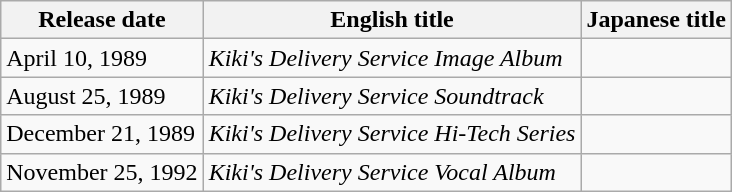<table class="wikitable sortable">
<tr>
<th>Release date</th>
<th>English title</th>
<th>Japanese title</th>
</tr>
<tr>
<td>April 10, 1989</td>
<td><em>Kiki's Delivery Service Image Album</em></td>
<td></td>
</tr>
<tr>
<td>August 25, 1989</td>
<td><em>Kiki's Delivery Service Soundtrack</em></td>
<td></td>
</tr>
<tr>
<td>December 21, 1989</td>
<td><em>Kiki's Delivery Service Hi-Tech Series</em></td>
<td></td>
</tr>
<tr>
<td>November 25, 1992</td>
<td><em>Kiki's Delivery Service Vocal Album</em></td>
<td></td>
</tr>
</table>
